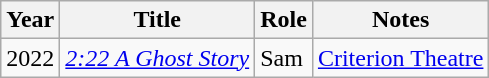<table class="wikitable sortable">
<tr>
<th>Year</th>
<th>Title</th>
<th>Role</th>
<th class="unsortable">Notes</th>
</tr>
<tr>
<td>2022</td>
<td><em><a href='#'>2:22 A Ghost Story</a></em></td>
<td>Sam</td>
<td><a href='#'>Criterion Theatre</a></td>
</tr>
</table>
